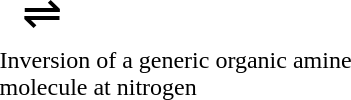<table align=right valign=center width="272px" style="margin-left:2em; margin-bottom:1ex">
<tr>
<td colspan=3 align=right></td>
</tr>
<tr>
<td></td>
<td style="font-size:200%">⇌ </td>
<td></td>
</tr>
<tr>
<td colspan=3>Inversion of a generic organic amine molecule at nitrogen</td>
</tr>
</table>
